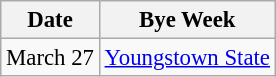<table class="wikitable" style="font-size:95%;">
<tr>
<th>Date</th>
<th>Bye Week</th>
</tr>
<tr>
<td>March 27</td>
<td><a href='#'>Youngstown State</a></td>
</tr>
</table>
